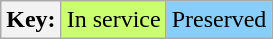<table class="wikitable">
<tr>
<th>Key:</th>
<td bgcolor=CAFF70>In service</td>
<td bgcolor=87cefa>Preserved</td>
</tr>
</table>
